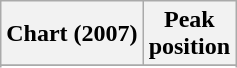<table class="wikitable sortable plainrowheaders" style="text-align:center">
<tr>
<th scope="col">Chart (2007)</th>
<th scope="col">Peak<br>position</th>
</tr>
<tr>
</tr>
<tr>
</tr>
<tr>
</tr>
</table>
